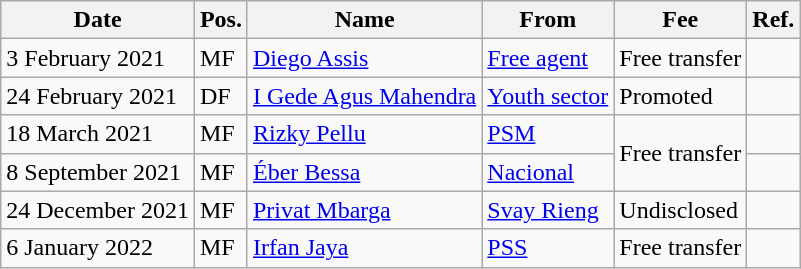<table class="wikitable">
<tr>
<th>Date</th>
<th>Pos.</th>
<th>Name</th>
<th>From</th>
<th>Fee</th>
<th>Ref.</th>
</tr>
<tr>
<td>3 February 2021</td>
<td>MF</td>
<td> <a href='#'>Diego Assis</a></td>
<td><a href='#'>Free agent</a></td>
<td>Free transfer</td>
<td></td>
</tr>
<tr>
<td>24 February 2021</td>
<td>DF</td>
<td> <a href='#'>I Gede Agus Mahendra</a></td>
<td><a href='#'>Youth sector</a></td>
<td>Promoted</td>
<td></td>
</tr>
<tr>
<td>18 March 2021</td>
<td>MF</td>
<td> <a href='#'>Rizky Pellu</a></td>
<td><a href='#'>PSM</a></td>
<td rowspan="2">Free transfer</td>
<td></td>
</tr>
<tr>
<td>8 September 2021</td>
<td>MF</td>
<td> <a href='#'>Éber Bessa</a></td>
<td> <a href='#'>Nacional</a></td>
<td></td>
</tr>
<tr>
<td>24 December 2021</td>
<td>MF</td>
<td> <a href='#'>Privat Mbarga</a></td>
<td> <a href='#'>Svay Rieng</a></td>
<td>Undisclosed</td>
<td></td>
</tr>
<tr>
<td>6 January 2022</td>
<td>MF</td>
<td> <a href='#'>Irfan Jaya</a></td>
<td><a href='#'>PSS</a></td>
<td>Free transfer</td>
<td></td>
</tr>
</table>
